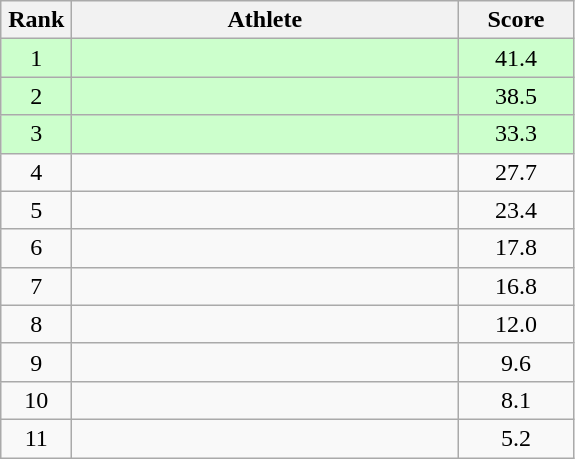<table class=wikitable style="text-align:center">
<tr>
<th width=40>Rank</th>
<th width=250>Athlete</th>
<th width=70>Score</th>
</tr>
<tr bgcolor="ccffcc">
<td>1</td>
<td align=left></td>
<td>41.4</td>
</tr>
<tr bgcolor="ccffcc">
<td>2</td>
<td align=left></td>
<td>38.5</td>
</tr>
<tr bgcolor="ccffcc">
<td>3</td>
<td align=left></td>
<td>33.3</td>
</tr>
<tr>
<td>4</td>
<td align=left></td>
<td>27.7</td>
</tr>
<tr>
<td>5</td>
<td align=left></td>
<td>23.4</td>
</tr>
<tr>
<td>6</td>
<td align=left></td>
<td>17.8</td>
</tr>
<tr>
<td>7</td>
<td align=left></td>
<td>16.8</td>
</tr>
<tr>
<td>8</td>
<td align=left></td>
<td>12.0</td>
</tr>
<tr>
<td>9</td>
<td align=left></td>
<td>9.6</td>
</tr>
<tr>
<td>10</td>
<td align=left></td>
<td>8.1</td>
</tr>
<tr>
<td>11</td>
<td align=left></td>
<td>5.2</td>
</tr>
</table>
